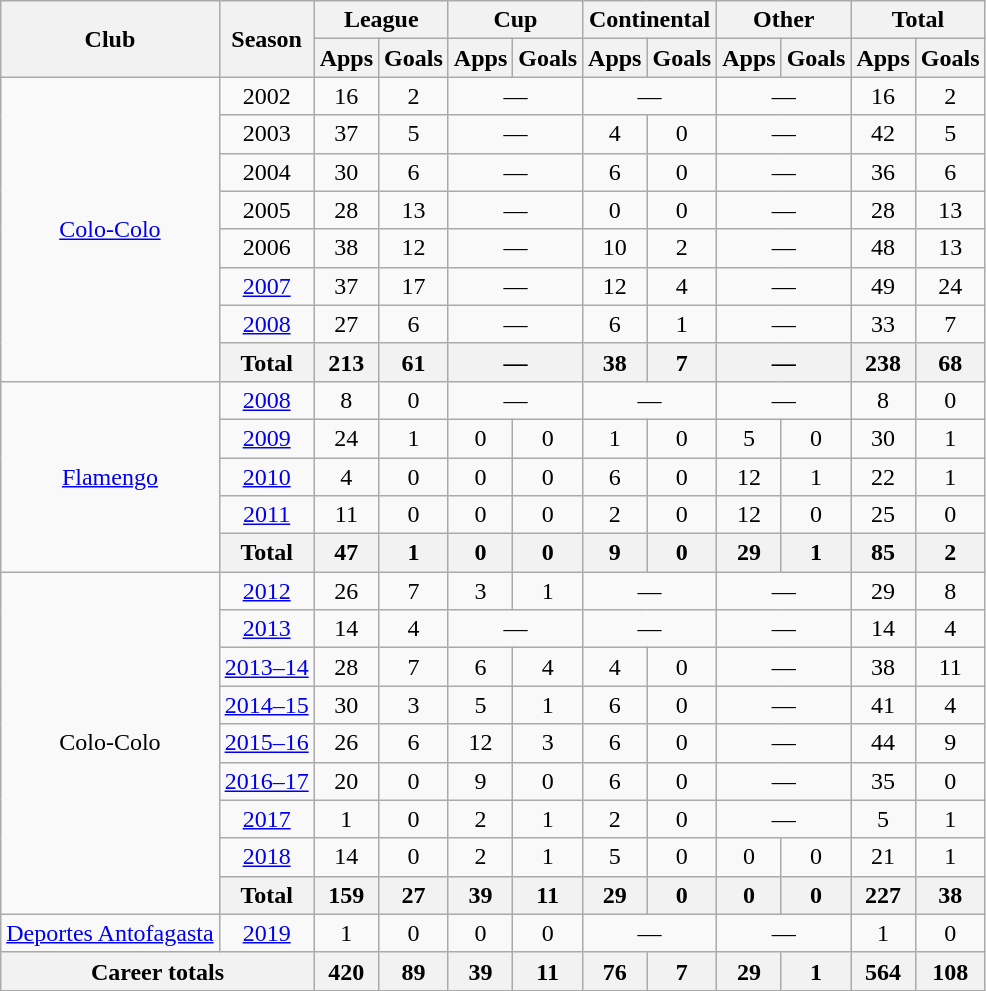<table class="wikitable" style="text-align: center;">
<tr>
<th rowspan="2">Club</th>
<th rowspan="2">Season</th>
<th colspan="2">League</th>
<th colspan="2">Cup</th>
<th colspan="2">Continental</th>
<th colspan="2">Other</th>
<th colspan="2">Total</th>
</tr>
<tr>
<th>Apps</th>
<th>Goals</th>
<th>Apps</th>
<th>Goals</th>
<th>Apps</th>
<th>Goals</th>
<th>Apps</th>
<th>Goals</th>
<th>Apps</th>
<th>Goals</th>
</tr>
<tr>
<td rowspan="8"><a href='#'>Colo-Colo</a></td>
<td>2002</td>
<td>16</td>
<td>2</td>
<td colspan="2">—</td>
<td colspan="2">—</td>
<td colspan="2">—</td>
<td>16</td>
<td>2</td>
</tr>
<tr>
<td>2003</td>
<td>37</td>
<td>5</td>
<td colspan="2">—</td>
<td>4</td>
<td>0</td>
<td colspan="2">—</td>
<td>42</td>
<td>5</td>
</tr>
<tr>
<td>2004</td>
<td>30</td>
<td>6</td>
<td colspan="2">—</td>
<td>6</td>
<td>0</td>
<td colspan="2">—</td>
<td>36</td>
<td>6</td>
</tr>
<tr>
<td>2005</td>
<td>28</td>
<td>13</td>
<td colspan="2">—</td>
<td>0</td>
<td>0</td>
<td colspan="2">—</td>
<td>28</td>
<td>13</td>
</tr>
<tr>
<td>2006</td>
<td>38</td>
<td>12</td>
<td colspan="2">—</td>
<td>10</td>
<td>2</td>
<td colspan="2">—</td>
<td>48</td>
<td>13</td>
</tr>
<tr>
<td><a href='#'>2007</a></td>
<td>37</td>
<td>17</td>
<td colspan="2">—</td>
<td>12</td>
<td>4</td>
<td colspan="2">—</td>
<td>49</td>
<td>24</td>
</tr>
<tr>
<td><a href='#'>2008</a></td>
<td>27</td>
<td>6</td>
<td colspan="2">—</td>
<td>6</td>
<td>1</td>
<td colspan="2">—</td>
<td>33</td>
<td>7</td>
</tr>
<tr>
<th>Total</th>
<th>213</th>
<th>61</th>
<th colspan="2">—</th>
<th>38</th>
<th>7</th>
<th colspan="2">—</th>
<th>238</th>
<th>68</th>
</tr>
<tr>
<td rowspan="5"><a href='#'>Flamengo</a></td>
<td><a href='#'>2008</a></td>
<td>8</td>
<td>0</td>
<td colspan="2">—</td>
<td colspan="2">—</td>
<td colspan="2">—</td>
<td>8</td>
<td>0</td>
</tr>
<tr>
<td><a href='#'>2009</a></td>
<td>24</td>
<td>1</td>
<td>0</td>
<td>0</td>
<td>1</td>
<td>0</td>
<td>5</td>
<td>0</td>
<td>30</td>
<td>1</td>
</tr>
<tr>
<td><a href='#'>2010</a></td>
<td>4</td>
<td>0</td>
<td>0</td>
<td>0</td>
<td>6</td>
<td>0</td>
<td>12</td>
<td>1</td>
<td>22</td>
<td>1</td>
</tr>
<tr>
<td><a href='#'>2011</a></td>
<td>11</td>
<td>0</td>
<td>0</td>
<td>0</td>
<td>2</td>
<td>0</td>
<td>12</td>
<td>0</td>
<td>25</td>
<td>0</td>
</tr>
<tr>
<th>Total</th>
<th>47</th>
<th>1</th>
<th>0</th>
<th>0</th>
<th>9</th>
<th>0</th>
<th>29</th>
<th>1</th>
<th>85</th>
<th>2</th>
</tr>
<tr>
<td rowspan="9">Colo-Colo</td>
<td><a href='#'>2012</a></td>
<td>26</td>
<td>7</td>
<td>3</td>
<td>1</td>
<td colspan="2">—</td>
<td colspan="2">—</td>
<td>29</td>
<td>8</td>
</tr>
<tr>
<td><a href='#'>2013</a></td>
<td>14</td>
<td>4</td>
<td colspan="2">—</td>
<td colspan="2">—</td>
<td colspan="2">—</td>
<td>14</td>
<td>4</td>
</tr>
<tr>
<td><a href='#'>2013–14</a></td>
<td>28</td>
<td>7</td>
<td>6</td>
<td>4</td>
<td>4</td>
<td>0</td>
<td colspan="2">—</td>
<td>38</td>
<td>11</td>
</tr>
<tr>
<td><a href='#'>2014–15</a></td>
<td>30</td>
<td>3</td>
<td>5</td>
<td>1</td>
<td>6</td>
<td>0</td>
<td colspan="2">—</td>
<td>41</td>
<td>4</td>
</tr>
<tr>
<td><a href='#'>2015–16</a></td>
<td>26</td>
<td>6</td>
<td>12</td>
<td>3</td>
<td>6</td>
<td>0</td>
<td colspan="2">—</td>
<td>44</td>
<td>9</td>
</tr>
<tr>
<td><a href='#'>2016–17</a></td>
<td>20</td>
<td>0</td>
<td>9</td>
<td>0</td>
<td>6</td>
<td>0</td>
<td colspan="2">—</td>
<td>35</td>
<td>0</td>
</tr>
<tr>
<td><a href='#'>2017</a></td>
<td>1</td>
<td>0</td>
<td>2</td>
<td>1</td>
<td>2</td>
<td>0</td>
<td colspan="2">—</td>
<td>5</td>
<td>1</td>
</tr>
<tr>
<td><a href='#'>2018</a></td>
<td>14</td>
<td>0</td>
<td>2</td>
<td>1</td>
<td>5</td>
<td>0</td>
<td>0</td>
<td>0</td>
<td>21</td>
<td>1</td>
</tr>
<tr>
<th>Total</th>
<th>159</th>
<th>27</th>
<th>39</th>
<th>11</th>
<th>29</th>
<th>0</th>
<th>0</th>
<th>0</th>
<th>227</th>
<th>38</th>
</tr>
<tr>
<td><a href='#'>Deportes Antofagasta</a></td>
<td><a href='#'>2019</a></td>
<td>1</td>
<td>0</td>
<td>0</td>
<td>0</td>
<td colspan="2">—</td>
<td colspan="2">—</td>
<td>1</td>
<td>0</td>
</tr>
<tr>
<th colspan="2">Career totals</th>
<th>420</th>
<th>89</th>
<th>39</th>
<th>11</th>
<th>76</th>
<th>7</th>
<th>29</th>
<th>1</th>
<th>564</th>
<th>108</th>
</tr>
</table>
